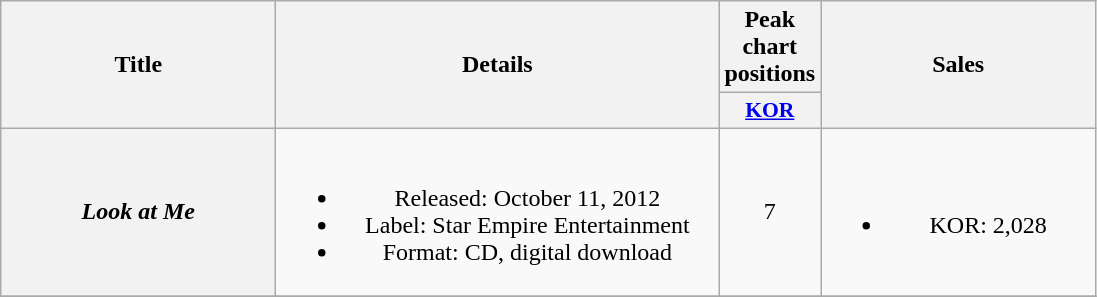<table class="wikitable plainrowheaders" style="text-align:center;">
<tr>
<th scope="col" rowspan="2" style="width:11em;">Title</th>
<th scope="col" rowspan="2" style="width:18em;">Details</th>
<th scope="col" rowspan="1">Peak chart<br>positions</th>
<th scope="col" rowspan="2" style="width:11em;">Sales</th>
</tr>
<tr>
<th scope="col" style="width:3em;font-size:90%;"><a href='#'>KOR</a><br></th>
</tr>
<tr>
<th scope="row"><em>Look at Me</em></th>
<td><br><ul><li>Released: October 11, 2012</li><li>Label: Star Empire Entertainment</li><li>Format: CD, digital download</li></ul></td>
<td>7</td>
<td><br><ul><li>KOR: 2,028</li></ul></td>
</tr>
<tr>
</tr>
</table>
